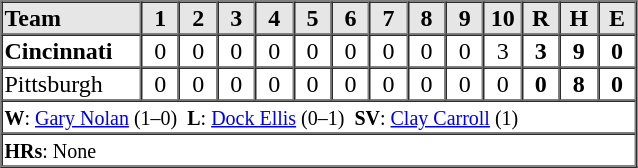<table border=1 cellspacing=0 width=425 style="margin-left:3em;">
<tr style="text-align:center; background-color:#e6e6e6;">
<th align=left width=22%>Team</th>
<th width=6%>1</th>
<th width=6%>2</th>
<th width=6%>3</th>
<th width=6%>4</th>
<th width=6%>5</th>
<th width=6%>6</th>
<th width=6%>7</th>
<th width=6%>8</th>
<th width=6%>9</th>
<th width=6%>10</th>
<th width=6%>R</th>
<th width=6%>H</th>
<th width=6%>E</th>
</tr>
<tr style="text-align:center;">
<td align=left><strong>Cincinnati</strong></td>
<td>0</td>
<td>0</td>
<td>0</td>
<td>0</td>
<td>0</td>
<td>0</td>
<td>0</td>
<td>0</td>
<td>0</td>
<td>3</td>
<td><strong>3</strong></td>
<td><strong>9</strong></td>
<td><strong>0</strong></td>
</tr>
<tr style="text-align:center;">
<td align=left>Pittsburgh</td>
<td>0</td>
<td>0</td>
<td>0</td>
<td>0</td>
<td>0</td>
<td>0</td>
<td>0</td>
<td>0</td>
<td>0</td>
<td>0</td>
<td><strong>0</strong></td>
<td><strong>8</strong></td>
<td><strong>0</strong></td>
</tr>
<tr style="text-align:left;">
<td colspan=14><small><strong>W</strong>: <a href='#'>Gary Nolan</a> (1–0)  <strong>L</strong>: <a href='#'>Dock Ellis</a> (0–1)  <strong>SV</strong>: <a href='#'>Clay Carroll</a> (1)</small></td>
</tr>
<tr style="text-align:left;">
<td colspan=14><small><strong>HRs</strong>: None</small></td>
</tr>
</table>
